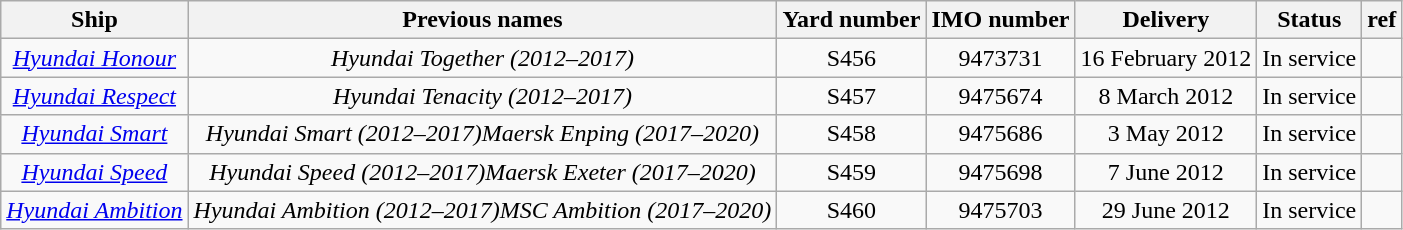<table class="wikitable" style="text-align:center">
<tr>
<th>Ship</th>
<th>Previous names</th>
<th>Yard number</th>
<th>IMO number</th>
<th>Delivery</th>
<th>Status</th>
<th>ref</th>
</tr>
<tr>
<td><em><a href='#'>Hyundai Honour</a></em></td>
<td><em>Hyundai Together (2012–2017)</em></td>
<td>S456</td>
<td>9473731</td>
<td>16 February 2012</td>
<td>In service</td>
<td></td>
</tr>
<tr>
<td><em><a href='#'>Hyundai Respect</a></em></td>
<td><em>Hyundai Tenacity (2012–2017)</em></td>
<td>S457</td>
<td>9475674</td>
<td>8 March 2012</td>
<td>In service</td>
<td></td>
</tr>
<tr>
<td><em><a href='#'>Hyundai Smart</a></em></td>
<td><em>Hyundai Smart (2012–2017)</em><em>Maersk Enping (2017–2020)</em></td>
<td>S458</td>
<td>9475686</td>
<td>3 May 2012</td>
<td>In service</td>
<td></td>
</tr>
<tr>
<td><em><a href='#'>Hyundai Speed</a></em></td>
<td><em>Hyundai Speed (2012–2017)</em><em>Maersk Exeter (2017–2020)</em></td>
<td>S459</td>
<td>9475698</td>
<td>7 June 2012</td>
<td>In service</td>
<td></td>
</tr>
<tr>
<td><em><a href='#'>Hyundai Ambition</a></em></td>
<td><em>Hyundai Ambition (2012–2017)</em><em>MSC Ambition (2017–2020)</em></td>
<td>S460</td>
<td>9475703</td>
<td>29 June 2012</td>
<td>In service</td>
<td></td>
</tr>
</table>
